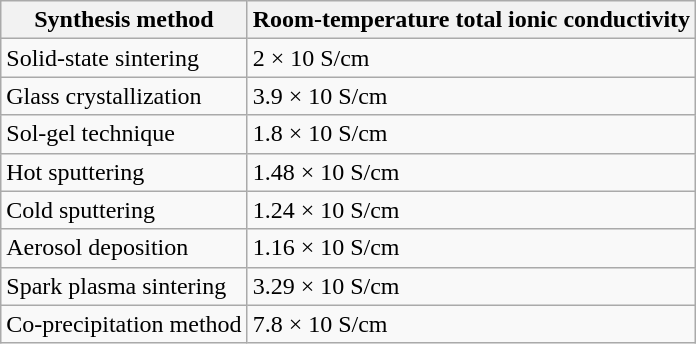<table class="wikitable">
<tr>
<th>Synthesis method</th>
<th>Room-temperature total ionic conductivity</th>
</tr>
<tr>
<td>Solid-state sintering</td>
<td>2 × 10 S/cm</td>
</tr>
<tr>
<td>Glass crystallization</td>
<td>3.9 × 10 S/cm</td>
</tr>
<tr>
<td>Sol-gel technique</td>
<td>1.8 × 10 S/cm</td>
</tr>
<tr>
<td>Hot sputtering</td>
<td>1.48 × 10 S/cm</td>
</tr>
<tr>
<td>Cold sputtering</td>
<td>1.24 × 10 S/cm</td>
</tr>
<tr>
<td>Aerosol deposition</td>
<td>1.16 × 10 S/cm</td>
</tr>
<tr>
<td>Spark plasma sintering</td>
<td>3.29 × 10 S/cm</td>
</tr>
<tr>
<td>Co-precipitation method</td>
<td>7.8 × 10 S/cm</td>
</tr>
</table>
